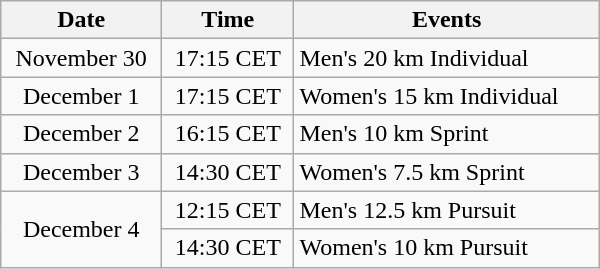<table class="wikitable" style="text-align: center" width="400">
<tr>
<th>Date</th>
<th>Time</th>
<th>Events</th>
</tr>
<tr>
<td>November 30</td>
<td>17:15 CET</td>
<td style="text-align: left">Men's 20 km Individual</td>
</tr>
<tr>
<td>December 1</td>
<td>17:15 CET</td>
<td style="text-align: left">Women's 15 km Individual</td>
</tr>
<tr>
<td>December 2</td>
<td>16:15 CET</td>
<td style="text-align: left">Men's 10 km Sprint</td>
</tr>
<tr>
<td>December 3</td>
<td>14:30 CET</td>
<td style="text-align: left">Women's 7.5 km Sprint</td>
</tr>
<tr>
<td rowspan=2>December 4</td>
<td>12:15 CET</td>
<td style="text-align: left">Men's 12.5 km Pursuit</td>
</tr>
<tr>
<td>14:30 CET</td>
<td style="text-align: left">Women's 10 km Pursuit</td>
</tr>
</table>
